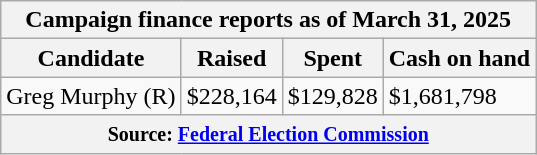<table class="wikitable sortable">
<tr>
<th colspan=4>Campaign finance reports as of March 31, 2025</th>
</tr>
<tr style="text-align:center;">
<th>Candidate</th>
<th>Raised</th>
<th>Spent</th>
<th>Cash on hand</th>
</tr>
<tr>
<td>Greg Murphy (R)</td>
<td>$228,164</td>
<td>$129,828</td>
<td>$1,681,798</td>
</tr>
<tr>
<th colspan="4"><small>Source: <a href='#'>Federal Election Commission</a></small></th>
</tr>
</table>
